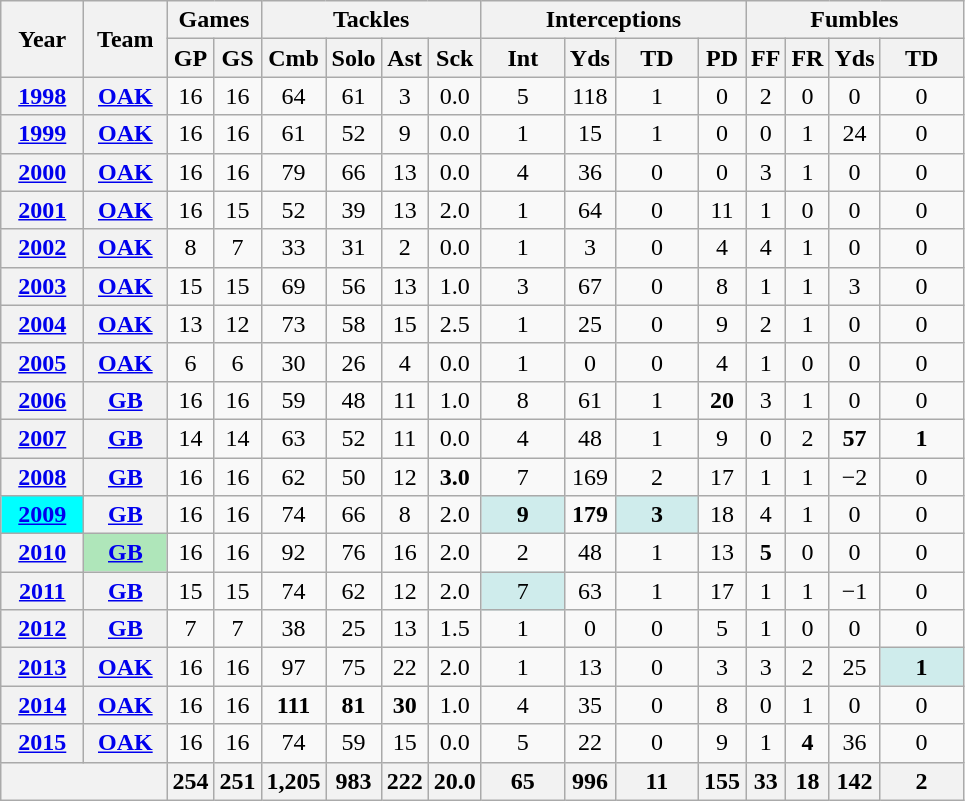<table class="wikitable" style="text-align: center;">
<tr>
<th rowspan="2">Year</th>
<th rowspan="2">Team</th>
<th colspan="2">Games</th>
<th colspan="4">Tackles</th>
<th colspan="4">Interceptions</th>
<th colspan="4">Fumbles</th>
</tr>
<tr>
<th>GP</th>
<th>GS</th>
<th>Cmb</th>
<th>Solo</th>
<th>Ast</th>
<th>Sck</th>
<th>Int</th>
<th>Yds</th>
<th>TD</th>
<th>PD</th>
<th>FF</th>
<th>FR</th>
<th>Yds</th>
<th>TD</th>
</tr>
<tr>
<th><a href='#'>1998</a></th>
<th><a href='#'>OAK</a></th>
<td>16</td>
<td>16</td>
<td>64</td>
<td>61</td>
<td>3</td>
<td>0.0</td>
<td>5</td>
<td>118</td>
<td>1</td>
<td>0</td>
<td>2</td>
<td>0</td>
<td>0</td>
<td>0</td>
</tr>
<tr>
<th><a href='#'>1999</a></th>
<th><a href='#'>OAK</a></th>
<td>16</td>
<td>16</td>
<td>61</td>
<td>52</td>
<td>9</td>
<td>0.0</td>
<td>1</td>
<td>15</td>
<td>1</td>
<td>0</td>
<td>0</td>
<td>1</td>
<td>24</td>
<td>0</td>
</tr>
<tr>
<th><a href='#'>2000</a></th>
<th><a href='#'>OAK</a></th>
<td>16</td>
<td>16</td>
<td>79</td>
<td>66</td>
<td>13</td>
<td>0.0</td>
<td>4</td>
<td>36</td>
<td>0</td>
<td>0</td>
<td>3</td>
<td>1</td>
<td>0</td>
<td>0</td>
</tr>
<tr>
<th><a href='#'>2001</a></th>
<th><a href='#'>OAK</a></th>
<td>16</td>
<td>15</td>
<td>52</td>
<td>39</td>
<td>13</td>
<td>2.0</td>
<td>1</td>
<td>64</td>
<td>0</td>
<td>11</td>
<td>1</td>
<td>0</td>
<td>0</td>
<td>0</td>
</tr>
<tr>
<th><a href='#'>2002</a></th>
<th><a href='#'>OAK</a></th>
<td>8</td>
<td>7</td>
<td>33</td>
<td>31</td>
<td>2</td>
<td>0.0</td>
<td>1</td>
<td>3</td>
<td>0</td>
<td>4</td>
<td>4</td>
<td>1</td>
<td>0</td>
<td>0</td>
</tr>
<tr>
<th><a href='#'>2003</a></th>
<th><a href='#'>OAK</a></th>
<td>15</td>
<td>15</td>
<td>69</td>
<td>56</td>
<td>13</td>
<td>1.0</td>
<td>3</td>
<td>67</td>
<td>0</td>
<td>8</td>
<td>1</td>
<td>1</td>
<td>3</td>
<td>0</td>
</tr>
<tr>
<th><a href='#'>2004</a></th>
<th><a href='#'>OAK</a></th>
<td>13</td>
<td>12</td>
<td>73</td>
<td>58</td>
<td>15</td>
<td>2.5</td>
<td>1</td>
<td>25</td>
<td>0</td>
<td>9</td>
<td>2</td>
<td>1</td>
<td>0</td>
<td>0</td>
</tr>
<tr>
<th><a href='#'>2005</a></th>
<th><a href='#'>OAK</a></th>
<td>6</td>
<td>6</td>
<td>30</td>
<td>26</td>
<td>4</td>
<td>0.0</td>
<td>1</td>
<td>0</td>
<td>0</td>
<td>4</td>
<td>1</td>
<td>0</td>
<td>0</td>
<td>0</td>
</tr>
<tr>
<th><a href='#'>2006</a></th>
<th><a href='#'>GB</a></th>
<td>16</td>
<td>16</td>
<td>59</td>
<td>48</td>
<td>11</td>
<td>1.0</td>
<td>8</td>
<td>61</td>
<td>1</td>
<td><strong>20</strong></td>
<td>3</td>
<td>1</td>
<td>0</td>
<td>0</td>
</tr>
<tr>
<th><a href='#'>2007</a></th>
<th><a href='#'>GB</a></th>
<td>14</td>
<td>14</td>
<td>63</td>
<td>52</td>
<td>11</td>
<td>0.0</td>
<td>4</td>
<td>48</td>
<td>1</td>
<td>9</td>
<td>0</td>
<td>2</td>
<td><strong>57</strong></td>
<td><strong>1</strong></td>
</tr>
<tr>
<th><a href='#'>2008</a></th>
<th><a href='#'>GB</a></th>
<td>16</td>
<td>16</td>
<td>62</td>
<td>50</td>
<td>12</td>
<td><strong>3.0</strong></td>
<td>7</td>
<td>169</td>
<td>2</td>
<td>17</td>
<td>1</td>
<td>1</td>
<td>−2</td>
<td>0</td>
</tr>
<tr>
<th style="background:#00ffff; width:3em;"><a href='#'>2009</a></th>
<th><a href='#'>GB</a></th>
<td>16</td>
<td>16</td>
<td>74</td>
<td>66</td>
<td>8</td>
<td>2.0</td>
<td style="background:#cfecec; width:3em;"><strong>9</strong></td>
<td><strong>179</strong></td>
<td style="background:#cfecec; width:3em;"><strong>3</strong></td>
<td>18</td>
<td>4</td>
<td>1</td>
<td>0</td>
<td>0</td>
</tr>
<tr>
<th><a href='#'>2010</a></th>
<th style="background:#afe6ba; width:3em;"><a href='#'>GB</a></th>
<td>16</td>
<td>16</td>
<td>92</td>
<td>76</td>
<td>16</td>
<td>2.0</td>
<td>2</td>
<td>48</td>
<td>1</td>
<td>13</td>
<td><strong>5</strong></td>
<td>0</td>
<td>0</td>
<td>0</td>
</tr>
<tr>
<th><a href='#'>2011</a></th>
<th><a href='#'>GB</a></th>
<td>15</td>
<td>15</td>
<td>74</td>
<td>62</td>
<td>12</td>
<td>2.0</td>
<td style="background:#cfecec; width:3em;">7</td>
<td>63</td>
<td>1</td>
<td>17</td>
<td>1</td>
<td>1</td>
<td>−1</td>
<td>0</td>
</tr>
<tr>
<th><a href='#'>2012</a></th>
<th><a href='#'>GB</a></th>
<td>7</td>
<td>7</td>
<td>38</td>
<td>25</td>
<td>13</td>
<td>1.5</td>
<td>1</td>
<td>0</td>
<td>0</td>
<td>5</td>
<td>1</td>
<td>0</td>
<td>0</td>
<td>0</td>
</tr>
<tr>
<th><a href='#'>2013</a></th>
<th><a href='#'>OAK</a></th>
<td>16</td>
<td>16</td>
<td>97</td>
<td>75</td>
<td>22</td>
<td>2.0</td>
<td>1</td>
<td>13</td>
<td>0</td>
<td>3</td>
<td>3</td>
<td>2</td>
<td>25</td>
<td style="background:#cfecec; width:3em;"><strong>1</strong></td>
</tr>
<tr>
<th><a href='#'>2014</a></th>
<th><a href='#'>OAK</a></th>
<td>16</td>
<td>16</td>
<td><strong>111</strong></td>
<td><strong>81</strong></td>
<td><strong>30</strong></td>
<td>1.0</td>
<td>4</td>
<td>35</td>
<td>0</td>
<td>8</td>
<td>0</td>
<td>1</td>
<td>0</td>
<td>0</td>
</tr>
<tr>
<th><a href='#'>2015</a></th>
<th><a href='#'>OAK</a></th>
<td>16</td>
<td>16</td>
<td>74</td>
<td>59</td>
<td>15</td>
<td>0.0</td>
<td>5</td>
<td>22</td>
<td>0</td>
<td>9</td>
<td>1</td>
<td><strong>4</strong></td>
<td>36</td>
<td>0</td>
</tr>
<tr>
<th colspan="2"></th>
<th>254</th>
<th>251</th>
<th>1,205</th>
<th>983</th>
<th>222</th>
<th>20.0</th>
<th>65</th>
<th>996</th>
<th>11</th>
<th>155</th>
<th>33</th>
<th>18</th>
<th>142</th>
<th>2</th>
</tr>
</table>
